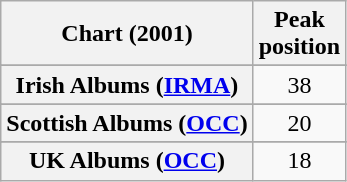<table class="wikitable sortable plainrowheaders">
<tr>
<th scope="col">Chart (2001)</th>
<th scope="col">Peak<br>position</th>
</tr>
<tr>
</tr>
<tr>
</tr>
<tr>
<th scope="row">Irish Albums (<a href='#'>IRMA</a>)</th>
<td style="text-align:center;">38</td>
</tr>
<tr>
</tr>
<tr>
<th scope="row">Scottish Albums (<a href='#'>OCC</a>)</th>
<td style="text-align:center;">20</td>
</tr>
<tr>
</tr>
<tr>
<th scope="row">UK Albums (<a href='#'>OCC</a>)</th>
<td style="text-align:center;">18</td>
</tr>
</table>
